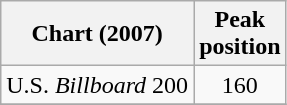<table class="wikitable">
<tr>
<th>Chart (2007)</th>
<th>Peak<br>position</th>
</tr>
<tr>
<td>U.S. <em>Billboard</em> 200</td>
<td align="center">160</td>
</tr>
<tr>
</tr>
</table>
